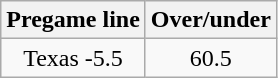<table class="wikitable" style="margin-left: auto; margin-right: auto; border: none; display: inline-table;">
<tr align="center">
<th style=>Pregame line</th>
<th style=>Over/under</th>
</tr>
<tr align="center">
<td>Texas -5.5</td>
<td>60.5</td>
</tr>
</table>
